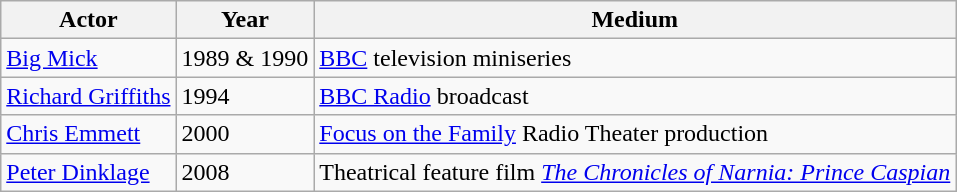<table class="wikitable">
<tr>
<th>Actor</th>
<th>Year</th>
<th>Medium</th>
</tr>
<tr>
<td><a href='#'>Big Mick</a></td>
<td>1989 & 1990</td>
<td><a href='#'>BBC</a> television miniseries</td>
</tr>
<tr>
<td><a href='#'>Richard Griffiths</a></td>
<td>1994</td>
<td><a href='#'>BBC Radio</a> broadcast</td>
</tr>
<tr>
<td><a href='#'>Chris Emmett</a></td>
<td>2000</td>
<td><a href='#'>Focus on the Family</a> Radio Theater production</td>
</tr>
<tr>
<td><a href='#'>Peter Dinklage</a></td>
<td>2008</td>
<td>Theatrical feature film <em><a href='#'>The Chronicles of Narnia: Prince Caspian</a></em></td>
</tr>
</table>
